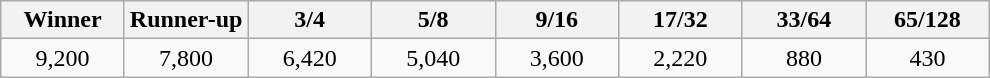<table class="wikitable">
<tr>
<th width=75>Winner</th>
<th width=75>Runner-up</th>
<th width=75>3/4</th>
<th width=75>5/8</th>
<th width=75>9/16</th>
<th width=75>17/32</th>
<th width=75>33/64</th>
<th width=75>65/128</th>
</tr>
<tr>
<td align=center>9,200</td>
<td align=center>7,800</td>
<td align=center>6,420</td>
<td align=center>5,040</td>
<td align=center>3,600</td>
<td align=center>2,220</td>
<td align=center>880</td>
<td align=center>430</td>
</tr>
</table>
